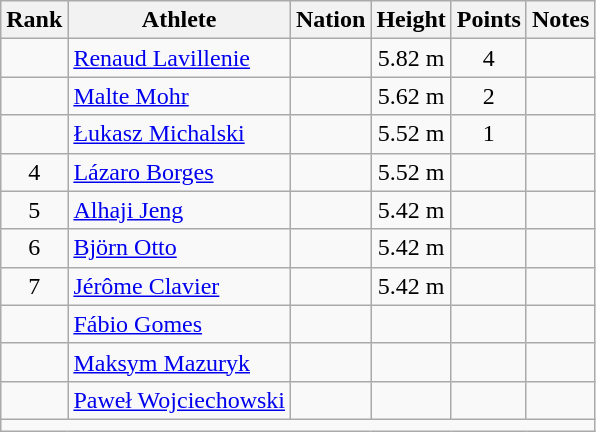<table class="wikitable mw-datatable sortable" style="text-align:center;">
<tr>
<th scope="col" style="width: 10px;">Rank</th>
<th scope="col">Athlete</th>
<th scope="col">Nation</th>
<th scope="col">Height</th>
<th scope="col">Points</th>
<th scope="col">Notes</th>
</tr>
<tr>
<td></td>
<td align="left"><a href='#'>Renaud Lavillenie</a></td>
<td align="left"></td>
<td>5.82 m</td>
<td>4</td>
<td></td>
</tr>
<tr>
<td></td>
<td align="left"><a href='#'>Malte Mohr</a></td>
<td align="left"></td>
<td>5.62 m</td>
<td>2</td>
<td></td>
</tr>
<tr>
<td></td>
<td align="left"><a href='#'>Łukasz Michalski</a></td>
<td align="left"></td>
<td>5.52 m</td>
<td>1</td>
<td></td>
</tr>
<tr>
<td>4</td>
<td align="left"><a href='#'>Lázaro Borges</a></td>
<td align="left"></td>
<td>5.52 m</td>
<td></td>
<td></td>
</tr>
<tr>
<td>5</td>
<td align="left"><a href='#'>Alhaji Jeng</a></td>
<td align="left"></td>
<td>5.42 m</td>
<td></td>
<td></td>
</tr>
<tr>
<td>6</td>
<td align="left"><a href='#'>Björn Otto</a></td>
<td align="left"></td>
<td>5.42 m</td>
<td></td>
<td></td>
</tr>
<tr>
<td>7</td>
<td align="left"><a href='#'>Jérôme Clavier</a></td>
<td align="left"></td>
<td>5.42 m</td>
<td></td>
<td></td>
</tr>
<tr>
<td></td>
<td align="left"><a href='#'>Fábio Gomes</a></td>
<td align="left"></td>
<td></td>
<td></td>
<td></td>
</tr>
<tr>
<td></td>
<td align="left"><a href='#'>Maksym Mazuryk</a></td>
<td align="left"></td>
<td></td>
<td></td>
<td></td>
</tr>
<tr>
<td></td>
<td align="left"><a href='#'>Paweł Wojciechowski</a></td>
<td align="left"></td>
<td></td>
<td></td>
<td></td>
</tr>
<tr class="sortbottom">
<td colspan="6"></td>
</tr>
</table>
